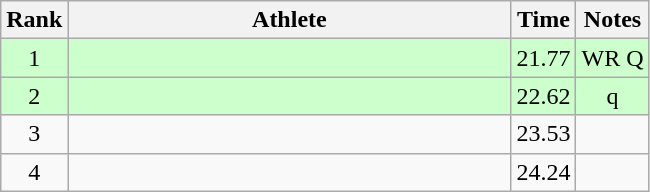<table class="wikitable" style="text-align:center">
<tr>
<th>Rank</th>
<th Style="width:18em">Athlete</th>
<th>Time</th>
<th>Notes</th>
</tr>
<tr style="background:#cfc">
<td>1</td>
<td style="text-align:left"></td>
<td>21.77</td>
<td>WR Q</td>
</tr>
<tr style="background:#cfc">
<td>2</td>
<td style="text-align:left"></td>
<td>22.62</td>
<td>q</td>
</tr>
<tr>
<td>3</td>
<td style="text-align:left"></td>
<td>23.53</td>
<td></td>
</tr>
<tr>
<td>4</td>
<td style="text-align:left"></td>
<td>24.24</td>
<td></td>
</tr>
</table>
